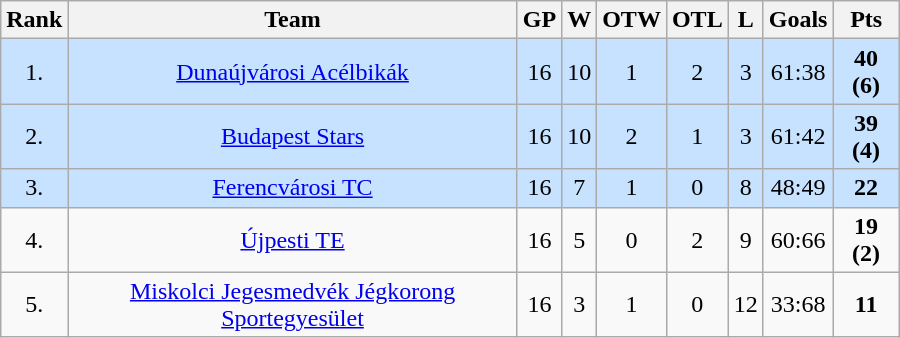<table class="wikitable" style="width:600px;">
<tr>
<th>Rank</th>
<th>Team</th>
<th>GP</th>
<th>W</th>
<th>OTW</th>
<th>OTL</th>
<th>L</th>
<th>Goals</th>
<th>Pts</th>
</tr>
<tr align="center" bgcolor="#C6E2FF">
<td>1.</td>
<td><a href='#'>Dunaújvárosi Acélbikák</a></td>
<td>16</td>
<td>10</td>
<td>1</td>
<td>2</td>
<td>3</td>
<td>61:38</td>
<td><strong>40 (6)</strong></td>
</tr>
<tr align="center" bgcolor="#C6E2FF">
<td>2.</td>
<td><a href='#'>Budapest Stars</a></td>
<td>16</td>
<td>10</td>
<td>2</td>
<td>1</td>
<td>3</td>
<td>61:42</td>
<td><strong>39 (4)</strong></td>
</tr>
<tr align="center" bgcolor="#C6E2FF">
<td>3.</td>
<td><a href='#'>Ferencvárosi TC</a></td>
<td>16</td>
<td>7</td>
<td>1</td>
<td>0</td>
<td>8</td>
<td>48:49</td>
<td><strong>22</strong></td>
</tr>
<tr align="center">
<td>4.</td>
<td><a href='#'>Újpesti TE</a></td>
<td>16</td>
<td>5</td>
<td>0</td>
<td>2</td>
<td>9</td>
<td>60:66</td>
<td><strong>19 (2)</strong></td>
</tr>
<tr align="center">
<td>5.</td>
<td><a href='#'>Miskolci Jegesmedvék Jégkorong Sportegyesület</a></td>
<td>16</td>
<td>3</td>
<td>1</td>
<td>0</td>
<td>12</td>
<td>33:68</td>
<td><strong>11</strong></td>
</tr>
</table>
